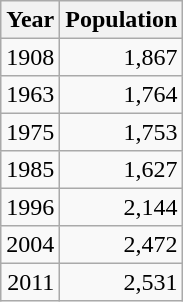<table class="wikitable" style="line-height:1.1em;">
<tr>
<th>Year</th>
<th>Population</th>
</tr>
<tr align="right">
<td>1908</td>
<td>1,867</td>
</tr>
<tr align="right">
<td>1963</td>
<td>1,764</td>
</tr>
<tr align="right">
<td>1975</td>
<td>1,753</td>
</tr>
<tr align="right">
<td>1985</td>
<td>1,627</td>
</tr>
<tr align="right">
<td>1996</td>
<td>2,144</td>
</tr>
<tr align="right">
<td>2004</td>
<td>2,472</td>
</tr>
<tr align="right">
<td>2011</td>
<td>2,531</td>
</tr>
</table>
